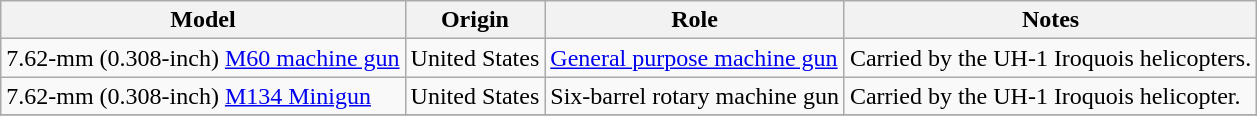<table class="wikitable sortable">
<tr>
<th>Model</th>
<th>Origin</th>
<th>Role</th>
<th>Notes</th>
</tr>
<tr>
<td>7.62-mm (0.308-inch) <a href='#'>M60 machine gun</a></td>
<td>United States</td>
<td><a href='#'>General purpose machine gun</a></td>
<td>Carried by the UH-1 Iroquois helicopters.</td>
</tr>
<tr>
<td>7.62-mm (0.308-inch) <a href='#'>M134 Minigun</a></td>
<td>United States</td>
<td>Six-barrel rotary machine gun</td>
<td>Carried by the UH-1 Iroquois helicopter.</td>
</tr>
<tr>
</tr>
</table>
